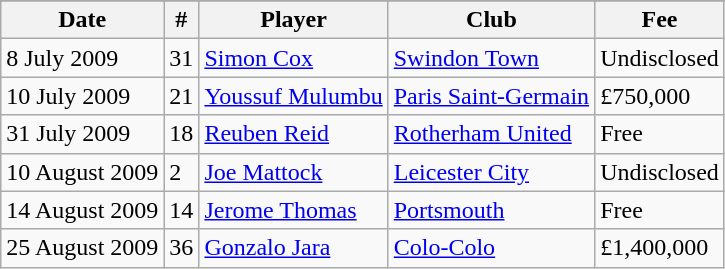<table class="wikitable" style="text-align: left">
<tr>
</tr>
<tr>
<th>Date</th>
<th>#</th>
<th>Player</th>
<th>Club</th>
<th>Fee</th>
</tr>
<tr>
<td>8 July 2009</td>
<td>31</td>
<td> <a href='#'>Simon Cox</a></td>
<td> <a href='#'>Swindon Town</a></td>
<td>Undisclosed</td>
</tr>
<tr>
<td>10 July 2009</td>
<td>21</td>
<td> <a href='#'>Youssuf Mulumbu</a></td>
<td> <a href='#'>Paris Saint-Germain</a></td>
<td>£750,000</td>
</tr>
<tr>
<td>31 July 2009</td>
<td>18</td>
<td> <a href='#'>Reuben Reid</a></td>
<td> <a href='#'>Rotherham United</a></td>
<td>Free</td>
</tr>
<tr>
<td>10 August 2009</td>
<td>2</td>
<td> <a href='#'>Joe Mattock</a></td>
<td> <a href='#'>Leicester City</a></td>
<td>Undisclosed</td>
</tr>
<tr>
<td>14 August 2009</td>
<td>14</td>
<td> <a href='#'>Jerome Thomas</a></td>
<td> <a href='#'>Portsmouth</a></td>
<td>Free</td>
</tr>
<tr>
<td>25 August 2009</td>
<td>36</td>
<td> <a href='#'>Gonzalo Jara</a></td>
<td> <a href='#'>Colo-Colo</a></td>
<td>£1,400,000</td>
</tr>
</table>
